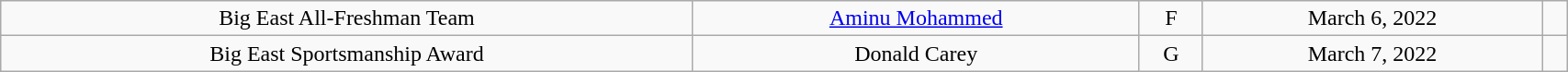<table class="wikitable" style="width: 90%;text-align: center;">
<tr align="center">
<td rowspan="1">Big East All-Freshman Team</td>
<td><a href='#'>Aminu Mohammed</a></td>
<td>F</td>
<td>March 6, 2022</td>
<td></td>
</tr>
<tr align="center">
<td rowspan="1">Big East Sportsmanship Award</td>
<td>Donald Carey</td>
<td>G</td>
<td>March 7, 2022</td>
<td></td>
</tr>
</table>
